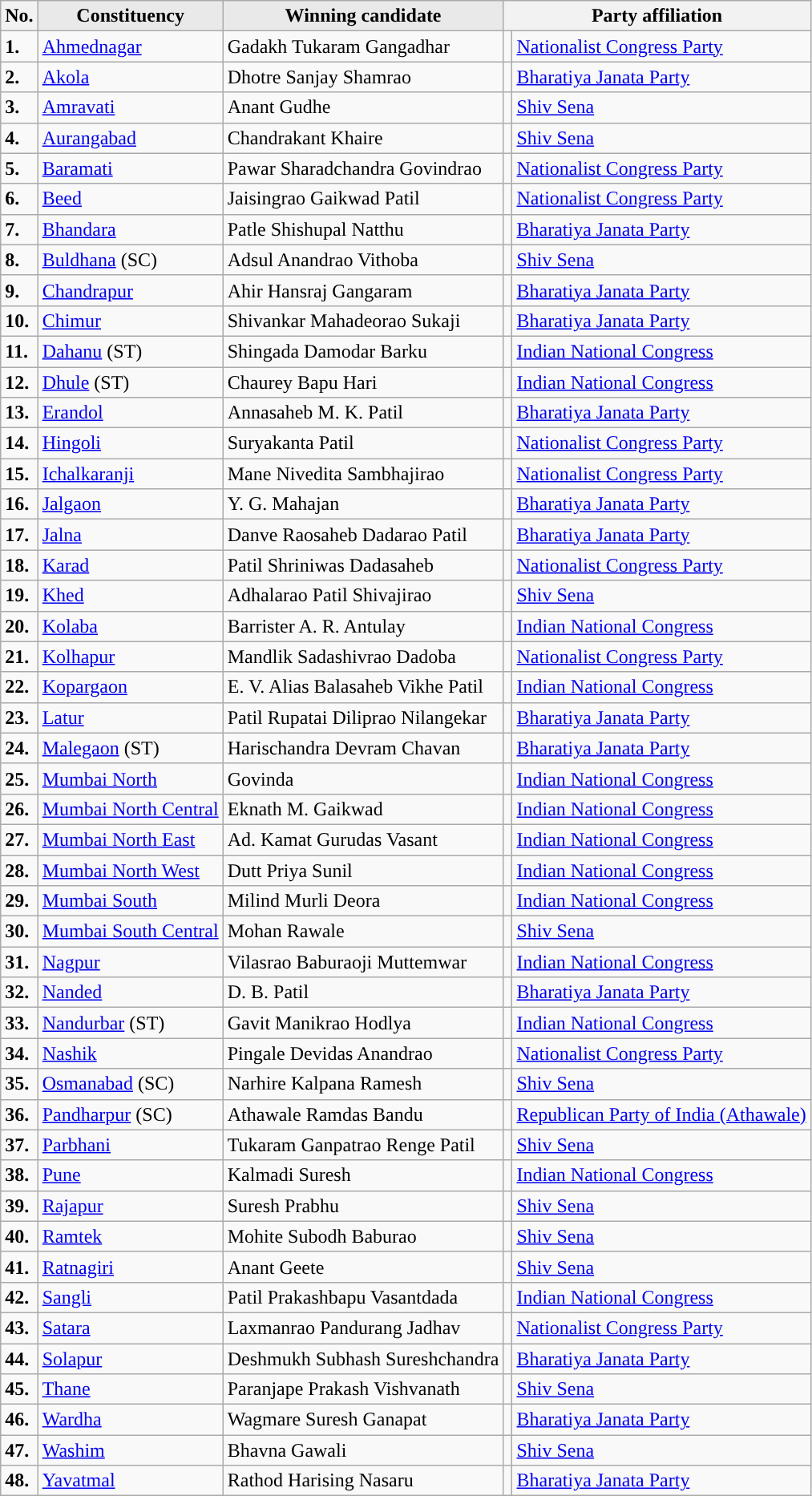<table class="wikitable sortable">
<tr>
<th>No.</th>
<th valign="top" align="left" style="background-color:#E9E9E9">Constituency</th>
<th valign="top" align="left" style="background-color:#E9E9E9">Winning candidate</th>
<th colspan="2">Party affiliation</th>
</tr>
<tr>
<td><strong>1.</strong></td>
<td><a href='#'>Ahmednagar</a></td>
<td>Gadakh Tukaram Gangadhar</td>
<td style="background-color: "></td>
<td><a href='#'>Nationalist Congress Party</a></td>
</tr>
<tr>
<td><strong>2.</strong></td>
<td><a href='#'>Akola</a></td>
<td>Dhotre Sanjay Shamrao</td>
<td style="background-color:"></td>
<td><a href='#'>Bharatiya Janata Party</a></td>
</tr>
<tr>
<td><strong>3.</strong></td>
<td><a href='#'>Amravati</a></td>
<td>Anant Gudhe</td>
<td style="background-color: "></td>
<td><a href='#'>Shiv Sena</a></td>
</tr>
<tr>
<td><strong>4.</strong></td>
<td><a href='#'>Aurangabad</a></td>
<td>Chandrakant Khaire</td>
<td style="background-color: "></td>
<td><a href='#'>Shiv Sena</a></td>
</tr>
<tr>
<td><strong>5.</strong></td>
<td><a href='#'>Baramati</a></td>
<td>Pawar Sharadchandra Govindrao</td>
<td style="background-color: "></td>
<td><a href='#'>Nationalist Congress Party</a></td>
</tr>
<tr>
<td><strong>6.</strong></td>
<td><a href='#'>Beed</a></td>
<td>Jaisingrao Gaikwad Patil</td>
<td style="background-color: "></td>
<td><a href='#'>Nationalist Congress Party</a></td>
</tr>
<tr>
<td><strong>7.</strong></td>
<td><a href='#'>Bhandara</a></td>
<td>Patle Shishupal Natthu</td>
<td style="background-color:"></td>
<td><a href='#'>Bharatiya Janata Party</a></td>
</tr>
<tr>
<td><strong>8.</strong></td>
<td><a href='#'>Buldhana</a> (SC)</td>
<td>Adsul Anandrao Vithoba</td>
<td style="background-color: "></td>
<td><a href='#'>Shiv Sena</a></td>
</tr>
<tr>
<td><strong>9.</strong></td>
<td><a href='#'>Chandrapur</a></td>
<td>Ahir Hansraj Gangaram</td>
<td style="background-color:"></td>
<td><a href='#'>Bharatiya Janata Party</a></td>
</tr>
<tr>
<td><strong>10.</strong></td>
<td><a href='#'>Chimur</a></td>
<td>Shivankar Mahadeorao Sukaji</td>
<td style="background-color:"></td>
<td><a href='#'>Bharatiya Janata Party</a></td>
</tr>
<tr>
<td><strong>11.</strong></td>
<td><a href='#'>Dahanu</a> (ST)</td>
<td>Shingada Damodar Barku</td>
<td style="background-color: "></td>
<td><a href='#'>Indian National Congress</a></td>
</tr>
<tr>
<td><strong>12.</strong></td>
<td><a href='#'>Dhule</a> (ST)</td>
<td>Chaurey Bapu Hari</td>
<td style="background-color: "></td>
<td><a href='#'>Indian National Congress</a></td>
</tr>
<tr>
<td><strong>13.</strong></td>
<td><a href='#'>Erandol</a></td>
<td>Annasaheb M. K. Patil</td>
<td style="background-color:"></td>
<td><a href='#'>Bharatiya Janata Party</a></td>
</tr>
<tr>
<td><strong>14.</strong></td>
<td><a href='#'>Hingoli</a></td>
<td>Suryakanta Patil</td>
<td style="background-color: "></td>
<td><a href='#'>Nationalist Congress Party</a></td>
</tr>
<tr>
<td><strong>15.</strong></td>
<td><a href='#'>Ichalkaranji</a></td>
<td>Mane Nivedita Sambhajirao</td>
<td style="background-color: "></td>
<td><a href='#'>Nationalist Congress Party</a></td>
</tr>
<tr>
<td><strong>16.</strong></td>
<td><a href='#'>Jalgaon</a></td>
<td>Y. G. Mahajan</td>
<td style="background-color:"></td>
<td><a href='#'>Bharatiya Janata Party</a></td>
</tr>
<tr>
<td><strong>17.</strong></td>
<td><a href='#'>Jalna</a></td>
<td>Danve Raosaheb Dadarao Patil</td>
<td style="background-color:"></td>
<td><a href='#'>Bharatiya Janata Party</a></td>
</tr>
<tr>
<td><strong>18.</strong></td>
<td><a href='#'>Karad</a></td>
<td>Patil Shriniwas Dadasaheb</td>
<td style="background-color: "></td>
<td><a href='#'>Nationalist Congress Party</a></td>
</tr>
<tr>
<td><strong>19.</strong></td>
<td><a href='#'>Khed</a></td>
<td>Adhalarao Patil Shivajirao</td>
<td style="background-color: "></td>
<td><a href='#'>Shiv Sena</a></td>
</tr>
<tr>
<td><strong>20.</strong></td>
<td><a href='#'>Kolaba</a></td>
<td>Barrister A. R. Antulay</td>
<td style="background-color: "></td>
<td><a href='#'>Indian National Congress</a></td>
</tr>
<tr>
<td><strong>21.</strong></td>
<td><a href='#'>Kolhapur</a></td>
<td>Mandlik Sadashivrao Dadoba</td>
<td style="background-color: "></td>
<td><a href='#'>Nationalist Congress Party</a></td>
</tr>
<tr>
<td><strong>22.</strong></td>
<td><a href='#'>Kopargaon</a></td>
<td>E. V. Alias Balasaheb Vikhe Patil</td>
<td style="background-color: "></td>
<td><a href='#'>Indian National Congress</a></td>
</tr>
<tr>
<td><strong>23.</strong></td>
<td><a href='#'>Latur</a></td>
<td>Patil Rupatai Diliprao Nilangekar</td>
<td style="background-color:"></td>
<td><a href='#'>Bharatiya Janata Party</a></td>
</tr>
<tr>
<td><strong>24.</strong></td>
<td><a href='#'>Malegaon</a> (ST)</td>
<td>Harischandra Devram Chavan</td>
<td style="background-color:"></td>
<td><a href='#'>Bharatiya Janata Party</a></td>
</tr>
<tr>
<td><strong>25.</strong></td>
<td><a href='#'>Mumbai North</a></td>
<td>Govinda</td>
<td style="background-color: "></td>
<td><a href='#'>Indian National Congress</a></td>
</tr>
<tr>
<td><strong>26.</strong></td>
<td><a href='#'>Mumbai North Central</a></td>
<td>Eknath M. Gaikwad</td>
<td style="background-color: "></td>
<td><a href='#'>Indian National Congress</a></td>
</tr>
<tr>
<td><strong>27.</strong></td>
<td><a href='#'>Mumbai North East</a></td>
<td>Ad. Kamat Gurudas Vasant</td>
<td style="background-color: "></td>
<td><a href='#'>Indian National Congress</a></td>
</tr>
<tr>
<td><strong>28.</strong></td>
<td><a href='#'>Mumbai North West</a></td>
<td>Dutt Priya Sunil</td>
<td style="background-color: "></td>
<td><a href='#'>Indian National Congress</a></td>
</tr>
<tr>
<td><strong>29.</strong></td>
<td><a href='#'>Mumbai South</a></td>
<td>Milind Murli Deora</td>
<td style="background-color: "></td>
<td><a href='#'>Indian National Congress</a></td>
</tr>
<tr>
<td><strong>30.</strong></td>
<td><a href='#'>Mumbai South Central</a></td>
<td>Mohan Rawale</td>
<td style="background-color: "></td>
<td><a href='#'>Shiv Sena</a></td>
</tr>
<tr>
<td><strong>31.</strong></td>
<td><a href='#'>Nagpur</a></td>
<td>Vilasrao Baburaoji Muttemwar</td>
<td style="background-color: "></td>
<td><a href='#'>Indian National Congress</a></td>
</tr>
<tr>
<td><strong>32.</strong></td>
<td><a href='#'>Nanded</a></td>
<td>D. B. Patil</td>
<td style="background-color:"></td>
<td><a href='#'>Bharatiya Janata Party</a></td>
</tr>
<tr>
<td><strong>33.</strong></td>
<td><a href='#'>Nandurbar</a> (ST)</td>
<td>Gavit Manikrao Hodlya</td>
<td style="background-color: "></td>
<td><a href='#'>Indian National Congress</a></td>
</tr>
<tr>
<td><strong>34.</strong></td>
<td><a href='#'>Nashik</a></td>
<td>Pingale Devidas Anandrao</td>
<td style="background-color: "></td>
<td><a href='#'>Nationalist Congress Party</a></td>
</tr>
<tr>
<td><strong>35.</strong></td>
<td><a href='#'>Osmanabad</a> (SC)</td>
<td>Narhire Kalpana Ramesh</td>
<td style="background-color: "></td>
<td><a href='#'>Shiv Sena</a></td>
</tr>
<tr>
<td><strong>36.</strong></td>
<td><a href='#'>Pandharpur</a> (SC)</td>
<td>Athawale Ramdas Bandu</td>
<td style="background-color: "></td>
<td><a href='#'>Republican Party of India (Athawale)</a></td>
</tr>
<tr>
<td><strong>37.</strong></td>
<td><a href='#'>Parbhani</a></td>
<td>Tukaram Ganpatrao Renge Patil</td>
<td style="background-color: "></td>
<td><a href='#'>Shiv Sena</a></td>
</tr>
<tr>
<td><strong>38.</strong></td>
<td><a href='#'>Pune</a></td>
<td>Kalmadi Suresh</td>
<td style="background-color: "></td>
<td><a href='#'>Indian National Congress</a></td>
</tr>
<tr>
<td><strong>39.</strong></td>
<td><a href='#'>Rajapur</a></td>
<td>Suresh Prabhu</td>
<td style="background-color: "></td>
<td><a href='#'>Shiv Sena</a></td>
</tr>
<tr>
<td><strong>40.</strong></td>
<td><a href='#'>Ramtek</a></td>
<td>Mohite Subodh Baburao</td>
<td style="background-color: "></td>
<td><a href='#'>Shiv Sena</a></td>
</tr>
<tr>
<td><strong>41.</strong></td>
<td><a href='#'>Ratnagiri</a></td>
<td>Anant Geete</td>
<td style="background-color: "></td>
<td><a href='#'>Shiv Sena</a></td>
</tr>
<tr>
<td><strong>42.</strong></td>
<td><a href='#'>Sangli</a></td>
<td>Patil Prakashbapu Vasantdada</td>
<td style="background-color: "></td>
<td><a href='#'>Indian National Congress</a></td>
</tr>
<tr>
<td><strong>43.</strong></td>
<td><a href='#'>Satara</a></td>
<td>Laxmanrao Pandurang Jadhav</td>
<td style="background-color: "></td>
<td><a href='#'>Nationalist Congress Party</a></td>
</tr>
<tr>
<td><strong>44.</strong></td>
<td><a href='#'>Solapur</a></td>
<td>Deshmukh Subhash Sureshchandra</td>
<td style="background-color:"></td>
<td><a href='#'>Bharatiya Janata Party</a></td>
</tr>
<tr>
<td><strong>45.</strong></td>
<td><a href='#'>Thane</a></td>
<td>Paranjape Prakash Vishvanath</td>
<td style="background-color: "></td>
<td><a href='#'>Shiv Sena</a></td>
</tr>
<tr>
<td><strong>46.</strong></td>
<td><a href='#'>Wardha</a></td>
<td>Wagmare Suresh Ganapat</td>
<td style="background-color:"></td>
<td><a href='#'>Bharatiya Janata Party</a></td>
</tr>
<tr>
<td><strong>47.</strong></td>
<td><a href='#'>Washim</a></td>
<td>Bhavna Gawali</td>
<td style="background-color: "></td>
<td><a href='#'>Shiv Sena</a></td>
</tr>
<tr>
<td><strong>48.</strong></td>
<td><a href='#'>Yavatmal</a></td>
<td>Rathod Harising Nasaru</td>
<td style="background-color:"></td>
<td><a href='#'>Bharatiya Janata Party</a></td>
</tr>
</table>
